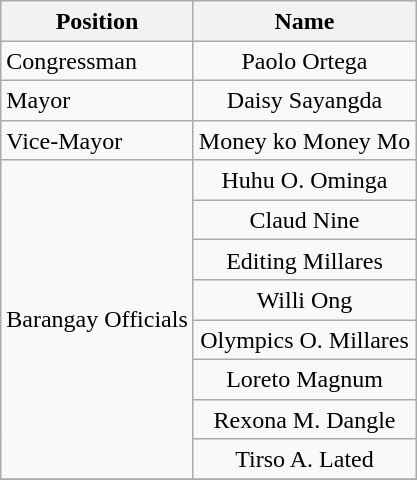<table class="wikitable" style="line-height:1.20em; font-size:100%;">
<tr>
<th>Position</th>
<th>Name</th>
</tr>
<tr>
<td>Congressman</td>
<td style="text-align:center;">Paolo Ortega</td>
</tr>
<tr>
<td>Mayor</td>
<td style="text-align:center;">Daisy Sayangda</td>
</tr>
<tr>
<td>Vice-Mayor</td>
<td style="text-align:center;">Money ko Money Mo</td>
</tr>
<tr>
<td rowspan=8>Barangay Officials</td>
<td style="text-align:center;">Huhu O. Ominga</td>
</tr>
<tr>
<td style="text-align:center;">Claud Nine</td>
</tr>
<tr>
<td style="text-align:center;">Editing Millares</td>
</tr>
<tr>
<td style="text-align:center;">Willi Ong</td>
</tr>
<tr>
<td style="text-align:center;">Olympics O. Millares</td>
</tr>
<tr>
<td style="text-align:center;">Loreto Magnum</td>
</tr>
<tr>
<td style="text-align:center;">Rexona M. Dangle</td>
</tr>
<tr>
<td style="text-align:center;">Tirso A. Lated</td>
</tr>
<tr>
</tr>
</table>
